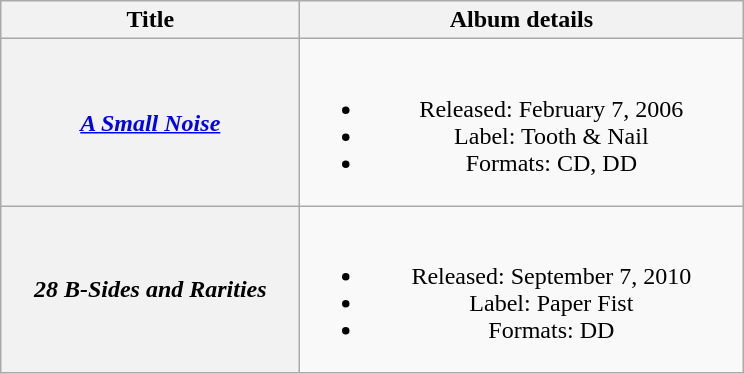<table class="wikitable plainrowheaders" style="text-align:center;">
<tr>
<th scope="col" style="width:12em;">Title</th>
<th scope="col" style="width:18em;">Album details</th>
</tr>
<tr>
<th scope="row"><em><a href='#'>A Small Noise</a></em></th>
<td><br><ul><li>Released: February 7, 2006 </li><li>Label: Tooth & Nail</li><li>Formats: CD, DD</li></ul></td>
</tr>
<tr>
<th scope="row"><em>28 B-Sides and Rarities</em></th>
<td><br><ul><li>Released: September 7, 2010 </li><li>Label: Paper Fist</li><li>Formats: DD</li></ul></td>
</tr>
</table>
